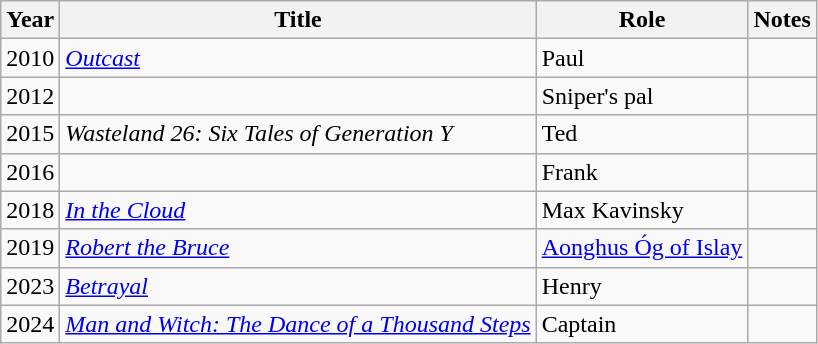<table class="wikitable">
<tr>
<th>Year</th>
<th>Title</th>
<th>Role</th>
<th>Notes</th>
</tr>
<tr>
<td>2010</td>
<td><em><a href='#'>Outcast</a></em></td>
<td>Paul</td>
<td></td>
</tr>
<tr>
<td>2012</td>
<td><em></em></td>
<td>Sniper's pal</td>
<td></td>
</tr>
<tr>
<td>2015</td>
<td><em>Wasteland 26: Six Tales of Generation Y</em></td>
<td>Ted</td>
<td></td>
</tr>
<tr>
<td>2016</td>
<td><em></em></td>
<td>Frank</td>
<td></td>
</tr>
<tr>
<td>2018</td>
<td><em><a href='#'>In the Cloud</a></em></td>
<td>Max Kavinsky</td>
<td></td>
</tr>
<tr>
<td>2019</td>
<td><em><a href='#'>Robert the Bruce</a></em></td>
<td><a href='#'>Aonghus Óg of Islay</a></td>
<td></td>
</tr>
<tr>
<td>2023</td>
<td><em><a href='#'>Betrayal</a></em></td>
<td>Henry</td>
<td></td>
</tr>
<tr>
<td>2024</td>
<td><em><a href='#'>Man and Witch: The Dance of a Thousand Steps</a></em></td>
<td>Captain</td>
</tr>
</table>
